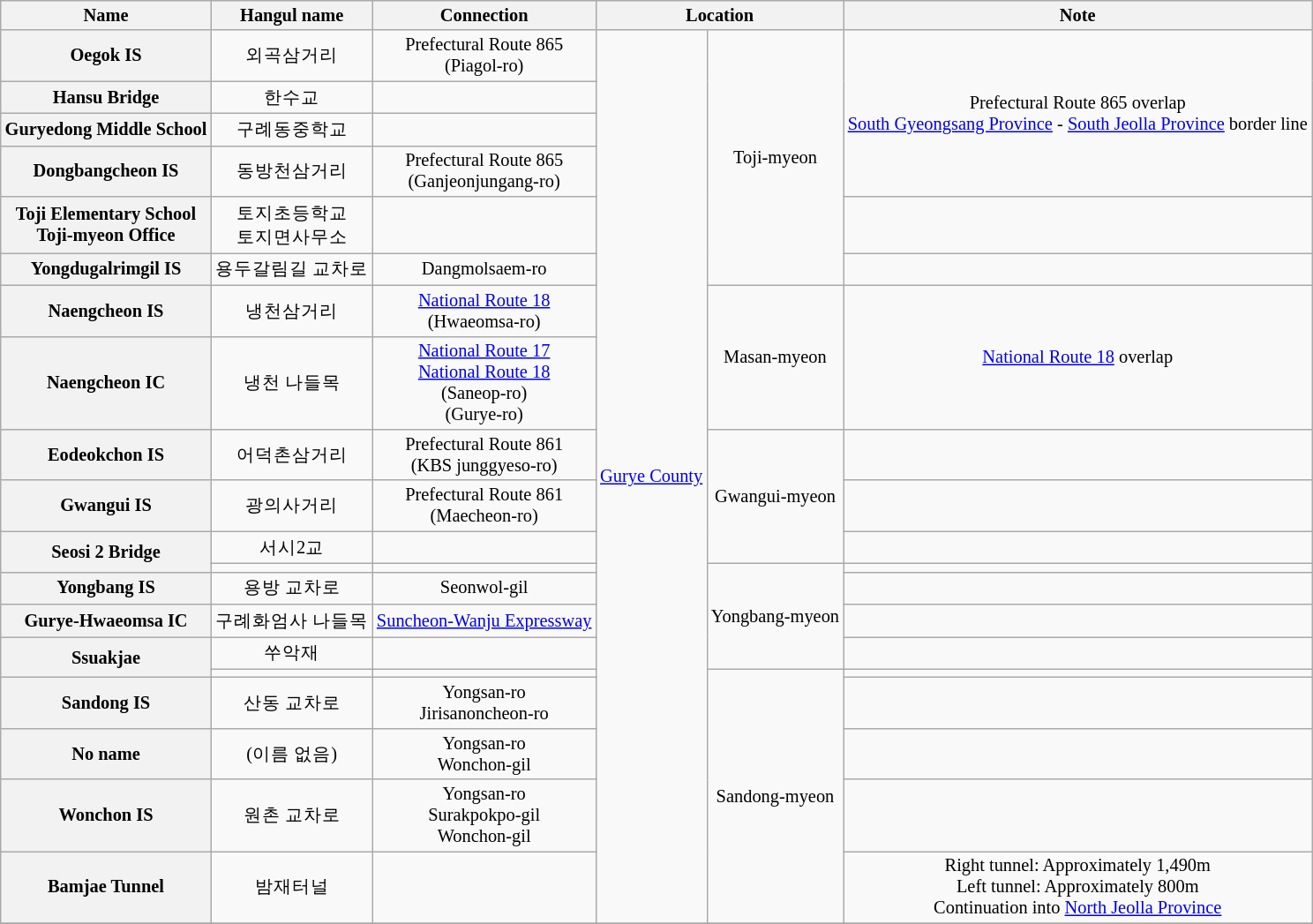<table class="wikitable" style="font-size: 85%; text-align: center;">
<tr>
<th>Name </th>
<th>Hangul name</th>
<th>Connection</th>
<th colspan="2">Location</th>
<th>Note</th>
</tr>
<tr>
<th>Oegok IS</th>
<td>외곡삼거리</td>
<td>Prefectural Route 865<br>(Piagol-ro)</td>
<td rowspan=20><a href='#'>Gurye County</a></td>
<td rowspan=6>Toji-myeon</td>
<td rowspan=4>Prefectural Route 865 overlap<br><a href='#'>South Gyeongsang Province</a> - <a href='#'>South Jeolla Province</a> border line</td>
</tr>
<tr>
<th>Hansu Bridge</th>
<td>한수교</td>
<td></td>
</tr>
<tr>
<th>Guryedong Middle School</th>
<td>구례동중학교</td>
<td></td>
</tr>
<tr>
<th>Dongbangcheon IS</th>
<td>동방천삼거리</td>
<td>Prefectural Route 865<br>(Ganjeonjungang-ro)</td>
</tr>
<tr>
<th>Toji Elementary School<br>Toji-myeon Office</th>
<td>토지초등학교<br>토지면사무소</td>
<td></td>
<td></td>
</tr>
<tr>
<th>Yongdugalrimgil IS</th>
<td>용두갈림길 교차로</td>
<td>Dangmolsaem-ro</td>
<td></td>
</tr>
<tr>
<th>Naengcheon IS</th>
<td>냉천삼거리</td>
<td><a href='#'>National Route 18</a><br>(Hwaeomsa-ro)</td>
<td rowspan=2>Masan-myeon</td>
<td rowspan=2><a href='#'>National Route 18</a> overlap</td>
</tr>
<tr>
<th>Naengcheon IC</th>
<td>냉천 나들목</td>
<td><a href='#'>National Route 17</a><br><a href='#'>National Route 18</a><br>(Saneop-ro)<br>(Gurye-ro)</td>
</tr>
<tr>
<th>Eodeokchon IS</th>
<td>어덕촌삼거리</td>
<td>Prefectural Route 861<br>(KBS junggyeso-ro)</td>
<td rowspan=3>Gwangui-myeon</td>
<td></td>
</tr>
<tr>
<th>Gwangui IS</th>
<td>광의사거리</td>
<td>Prefectural Route 861<br>(Maecheon-ro)</td>
<td></td>
</tr>
<tr>
<th rowspan=2>Seosi 2 Bridge</th>
<td>서시2교</td>
<td></td>
<td></td>
</tr>
<tr>
<td></td>
<td></td>
<td rowspan=4>Yongbang-myeon</td>
<td></td>
</tr>
<tr>
<th>Yongbang IS</th>
<td>용방 교차로</td>
<td>Seonwol-gil</td>
<td></td>
</tr>
<tr>
<th>Gurye-Hwaeomsa IC</th>
<td>구례화엄사 나들목</td>
<td><a href='#'>Suncheon-Wanju Expressway</a></td>
<td></td>
</tr>
<tr>
<th rowspan=2>Ssuakjae</th>
<td>쑤악재</td>
<td></td>
<td></td>
</tr>
<tr>
<td></td>
<td></td>
<td rowspan=5>Sandong-myeon</td>
<td></td>
</tr>
<tr>
<th>Sandong IS</th>
<td>산동 교차로</td>
<td>Yongsan-ro<br>Jirisanoncheon-ro</td>
<td></td>
</tr>
<tr>
<th>No name</th>
<td>(이름 없음)</td>
<td>Yongsan-ro<br>Wonchon-gil</td>
<td></td>
</tr>
<tr>
<th>Wonchon IS</th>
<td>원촌 교차로</td>
<td>Yongsan-ro<br>Surakpokpo-gil<br>Wonchon-gil</td>
<td></td>
</tr>
<tr>
<th>Bamjae Tunnel</th>
<td>밤재터널</td>
<td></td>
<td>Right tunnel: Approximately 1,490m<br>Left tunnel: Approximately 800m<br>Continuation into <a href='#'>North Jeolla Province</a></td>
</tr>
<tr>
</tr>
</table>
